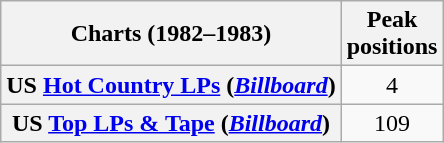<table class="wikitable plainrowheaders" style="text-align:center;">
<tr>
<th>Charts (1982–1983)</th>
<th>Peak<br>positions</th>
</tr>
<tr>
<th scope = "row">US <a href='#'>Hot Country LPs</a> (<em><a href='#'>Billboard</a></em>)</th>
<td>4</td>
</tr>
<tr>
<th scope = "row">US <a href='#'>Top LPs & Tape</a> (<em><a href='#'>Billboard</a></em>)</th>
<td>109</td>
</tr>
</table>
